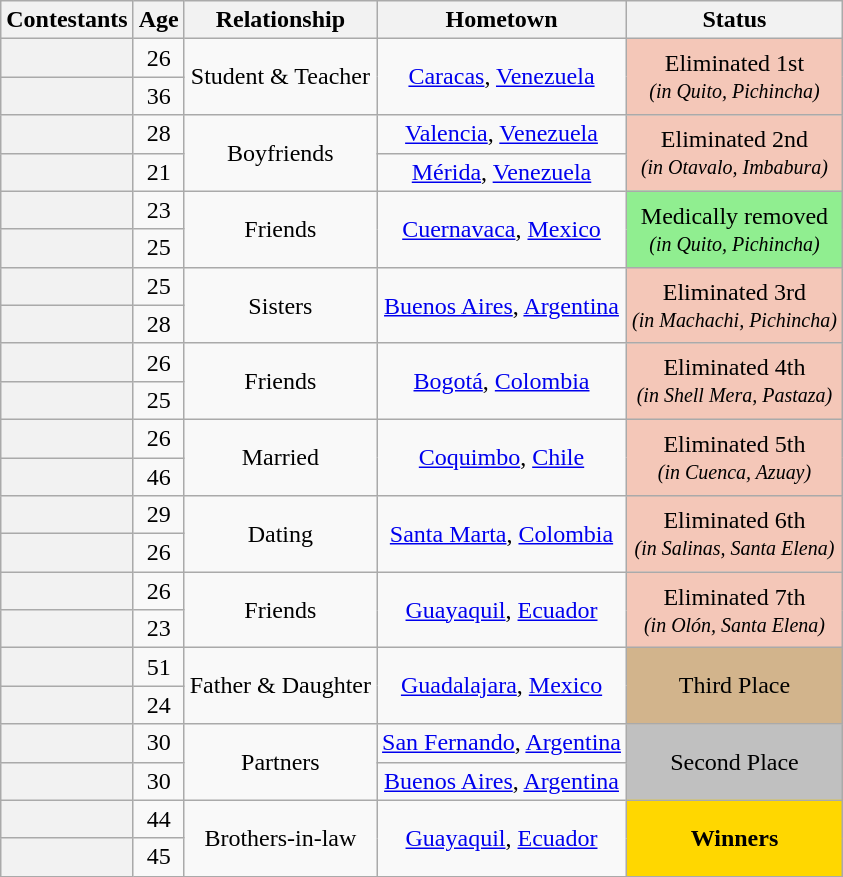<table class="wikitable sortable" style="text-align:center;">
<tr>
<th scope="col">Contestants</th>
<th scope="col">Age</th>
<th class="unsortable" scope="col">Relationship</th>
<th scope="col" class="unsortable">Hometown</th>
<th scope="col">Status</th>
</tr>
<tr>
<th scope="row"></th>
<td>26</td>
<td rowspan="2">Student & Teacher</td>
<td rowspan="2"><a href='#'>Caracas</a>, <a href='#'>Venezuela</a></td>
<td rowspan="2" bgcolor="f4c7b8">Eliminated 1st<br><small><em>(in Quito, Pichincha)</em></small></td>
</tr>
<tr>
<th scope="row"></th>
<td>36</td>
</tr>
<tr>
<th scope="row"></th>
<td>28</td>
<td rowspan="2">Boyfriends</td>
<td><a href='#'>Valencia</a>, <a href='#'>Venezuela</a></td>
<td rowspan="2" bgcolor="f4c7b8">Eliminated 2nd<br><small><em>(in Otavalo, Imbabura)</em></small></td>
</tr>
<tr>
<th scope="row"></th>
<td>21</td>
<td><a href='#'>Mérida</a>, <a href='#'>Venezuela</a></td>
</tr>
<tr>
<th scope="row"></th>
<td>23</td>
<td rowspan="2">Friends</td>
<td rowspan="2"><a href='#'>Cuernavaca</a>, <a href='#'>Mexico</a></td>
<td rowspan="2" bgcolor="lightgreen">Medically removed<br><small><em>(in Quito, Pichincha)</em></small></td>
</tr>
<tr>
<th scope="row"></th>
<td>25</td>
</tr>
<tr>
<th scope="row"></th>
<td>25</td>
<td rowspan="2">Sisters</td>
<td rowspan="2"><a href='#'>Buenos Aires</a>, <a href='#'>Argentina</a></td>
<td rowspan="2" bgcolor="f4c7b8">Eliminated 3rd<br><small><em>(in Machachi, Pichincha)</em></small></td>
</tr>
<tr>
<th scope="row"></th>
<td>28</td>
</tr>
<tr>
<th scope="row"></th>
<td>26</td>
<td rowspan="2">Friends</td>
<td rowspan="2"><a href='#'>Bogotá</a>, <a href='#'>Colombia</a></td>
<td rowspan="2" bgcolor="f4c7b8">Eliminated 4th<br><small><em>(in Shell Mera, Pastaza)</em></small></td>
</tr>
<tr>
<th scope="row"></th>
<td>25</td>
</tr>
<tr>
<th scope="row"></th>
<td>26</td>
<td rowspan="2">Married</td>
<td rowspan="2"><a href='#'>Coquimbo</a>, <a href='#'>Chile</a></td>
<td rowspan="2" bgcolor="f4c7b8">Eliminated 5th<br><small><em>(in Cuenca, Azuay)</em></small></td>
</tr>
<tr>
<th scope="row"></th>
<td>46</td>
</tr>
<tr>
<th scope="row"></th>
<td>29</td>
<td rowspan="2">Dating</td>
<td rowspan="2"><a href='#'>Santa Marta</a>, <a href='#'>Colombia</a></td>
<td rowspan="2" bgcolor="f4c7b8">Eliminated 6th<br><small><em>(in Salinas, Santa Elena)</em></small></td>
</tr>
<tr>
<th scope="row"></th>
<td>26</td>
</tr>
<tr>
<th scope="row"></th>
<td>26</td>
<td rowspan="2">Friends</td>
<td rowspan="2"><a href='#'>Guayaquil</a>, <a href='#'>Ecuador</a></td>
<td rowspan="2" bgcolor="f4c7b8">Eliminated 7th<br><small><em>(in Olón, Santa Elena)</em></small></td>
</tr>
<tr>
<th scope="row"></th>
<td>23</td>
</tr>
<tr>
<th scope="row"></th>
<td>51</td>
<td rowspan="2">Father & Daughter</td>
<td rowspan="2"><a href='#'>Guadalajara</a>, <a href='#'>Mexico</a></td>
<td rowspan="2" bgcolor="tan">Third Place</td>
</tr>
<tr>
<th scope="row"></th>
<td>24</td>
</tr>
<tr>
<th scope="row"></th>
<td>30</td>
<td rowspan="2">Partners</td>
<td><a href='#'>San Fernando</a>, <a href='#'>Argentina</a></td>
<td rowspan="2" bgcolor="silver">Second Place</td>
</tr>
<tr>
<th scope="row"></th>
<td>30</td>
<td><a href='#'>Buenos Aires</a>, <a href='#'>Argentina</a></td>
</tr>
<tr>
<th scope="row"></th>
<td>44</td>
<td rowspan="2">Brothers-in-law</td>
<td rowspan="2"><a href='#'>Guayaquil</a>, <a href='#'>Ecuador</a></td>
<td rowspan="2" bgcolor="gold"><strong>Winners</strong></td>
</tr>
<tr>
<th scope="row"></th>
<td>45</td>
</tr>
</table>
